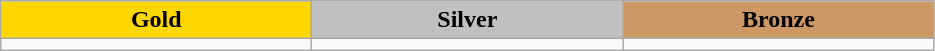<table class="wikitable" style="text-align:left">
<tr align="center">
<td width=200 bgcolor=gold><strong>Gold</strong></td>
<td width=200 bgcolor=silver><strong>Silver</strong></td>
<td width=200 bgcolor=CC9966><strong>Bronze</strong></td>
</tr>
<tr>
<td></td>
<td></td>
<td></td>
</tr>
</table>
